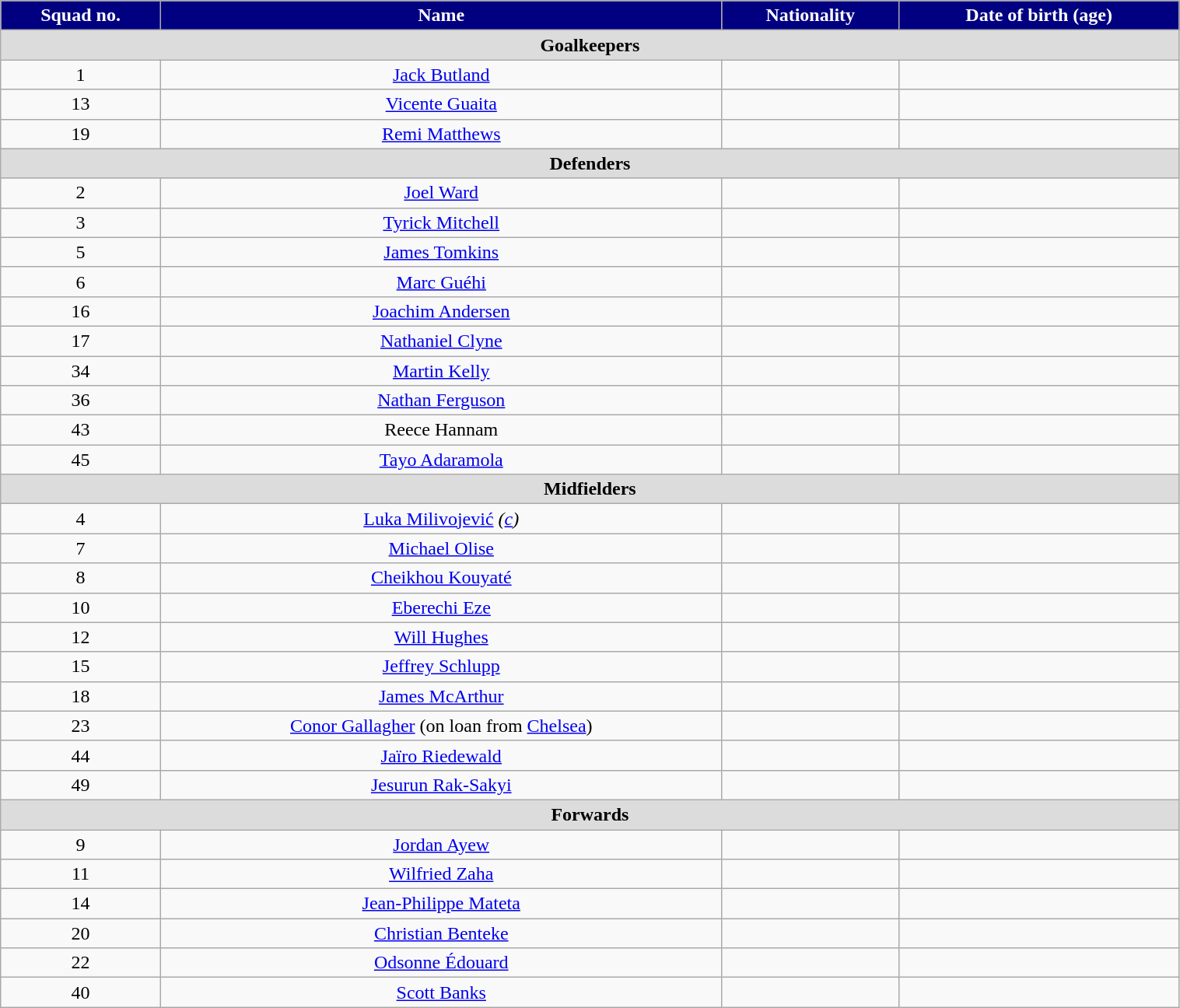<table class="wikitable" style="text-align:center;width:80%">
<tr>
<th style="background:#000080; color:white">Squad no.</th>
<th style="background:#000080; color:white">Name</th>
<th style="background:#000080; color:white">Nationality</th>
<th style="background:#000080; color:white">Date of birth (age)</th>
</tr>
<tr>
<th colspan="4" style="background:#dcdcdc">Goalkeepers</th>
</tr>
<tr>
<td>1</td>
<td><a href='#'>Jack Butland</a></td>
<td></td>
<td></td>
</tr>
<tr>
<td>13</td>
<td><a href='#'>Vicente Guaita</a></td>
<td></td>
<td></td>
</tr>
<tr>
<td>19</td>
<td><a href='#'>Remi Matthews</a></td>
<td></td>
<td></td>
</tr>
<tr>
<th colspan="4" style="background:#dcdcdc">Defenders</th>
</tr>
<tr>
<td>2</td>
<td><a href='#'>Joel Ward</a></td>
<td></td>
<td></td>
</tr>
<tr>
<td>3</td>
<td><a href='#'>Tyrick Mitchell</a></td>
<td></td>
<td></td>
</tr>
<tr>
<td>5</td>
<td><a href='#'>James Tomkins</a></td>
<td></td>
<td></td>
</tr>
<tr>
<td>6</td>
<td><a href='#'>Marc Guéhi</a></td>
<td></td>
<td></td>
</tr>
<tr>
<td>16</td>
<td><a href='#'>Joachim Andersen</a></td>
<td></td>
<td></td>
</tr>
<tr>
<td>17</td>
<td><a href='#'>Nathaniel Clyne</a></td>
<td></td>
<td></td>
</tr>
<tr>
<td>34</td>
<td><a href='#'>Martin Kelly</a></td>
<td></td>
<td></td>
</tr>
<tr>
<td>36</td>
<td><a href='#'>Nathan Ferguson</a></td>
<td></td>
<td></td>
</tr>
<tr>
<td>43</td>
<td>Reece Hannam</td>
<td></td>
<td></td>
</tr>
<tr>
<td>45</td>
<td><a href='#'>Tayo Adaramola</a></td>
<td></td>
<td></td>
</tr>
<tr>
<th colspan="4" style="background:#dcdcdc">Midfielders</th>
</tr>
<tr>
<td>4</td>
<td><a href='#'>Luka Milivojević</a> <em>(<a href='#'>c</a>)</em></td>
<td></td>
<td></td>
</tr>
<tr>
<td>7</td>
<td><a href='#'>Michael Olise</a></td>
<td></td>
<td></td>
</tr>
<tr>
<td>8</td>
<td><a href='#'>Cheikhou Kouyaté</a></td>
<td></td>
<td></td>
</tr>
<tr>
<td>10</td>
<td><a href='#'>Eberechi Eze</a></td>
<td></td>
<td></td>
</tr>
<tr>
<td>12</td>
<td><a href='#'>Will Hughes</a></td>
<td></td>
<td></td>
</tr>
<tr>
<td>15</td>
<td><a href='#'>Jeffrey Schlupp</a></td>
<td></td>
<td></td>
</tr>
<tr>
<td>18</td>
<td><a href='#'>James McArthur</a></td>
<td></td>
<td></td>
</tr>
<tr>
<td>23</td>
<td><a href='#'>Conor Gallagher</a> (on loan from <a href='#'>Chelsea</a>)</td>
<td></td>
<td></td>
</tr>
<tr>
<td>44</td>
<td><a href='#'>Jaïro Riedewald</a></td>
<td></td>
<td></td>
</tr>
<tr>
<td>49</td>
<td><a href='#'>Jesurun Rak-Sakyi</a></td>
<td></td>
<td></td>
</tr>
<tr>
<th colspan="4" style="background:#dcdcdc">Forwards</th>
</tr>
<tr>
<td>9</td>
<td><a href='#'>Jordan Ayew</a></td>
<td></td>
<td></td>
</tr>
<tr>
<td>11</td>
<td><a href='#'>Wilfried Zaha</a></td>
<td></td>
<td></td>
</tr>
<tr>
<td>14</td>
<td><a href='#'>Jean-Philippe Mateta</a></td>
<td></td>
<td></td>
</tr>
<tr>
<td>20</td>
<td><a href='#'>Christian Benteke</a></td>
<td></td>
<td></td>
</tr>
<tr>
<td>22</td>
<td><a href='#'>Odsonne Édouard</a></td>
<td></td>
<td></td>
</tr>
<tr>
<td>40</td>
<td><a href='#'>Scott Banks</a></td>
<td></td>
<td></td>
</tr>
</table>
